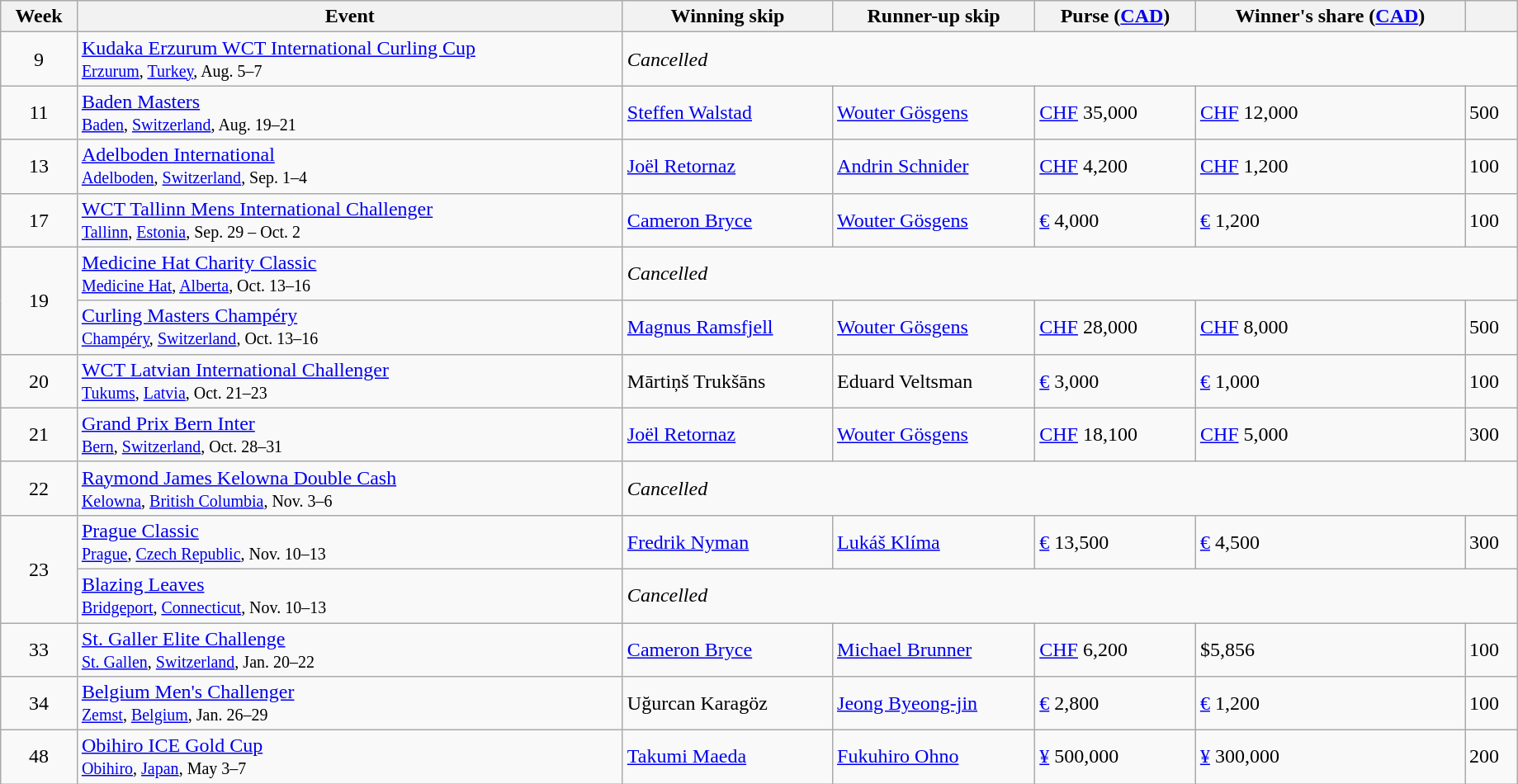<table class="wikitable sortable" style="margin-right:0; width:97%">
<tr>
<th>Week</th>
<th>Event</th>
<th>Winning skip</th>
<th>Runner-up skip</th>
<th>Purse (<a href='#'>CAD</a>)</th>
<th>Winner's share (<a href='#'>CAD</a>)</th>
<th></th>
</tr>
<tr>
<td align=center>9</td>
<td><a href='#'>Kudaka Erzurum WCT International Curling Cup</a> <br> <small><a href='#'>Erzurum</a>, <a href='#'>Turkey</a>, Aug. 5–7</small></td>
<td colspan="5"><em>Cancelled</em></td>
</tr>
<tr>
<td align=center>11</td>
<td><a href='#'>Baden Masters</a> <br> <small><a href='#'>Baden</a>, <a href='#'>Switzerland</a>, Aug. 19–21</small></td>
<td> <a href='#'>Steffen Walstad</a></td>
<td> <a href='#'>Wouter Gösgens</a></td>
<td><a href='#'>CHF</a> 35,000</td>
<td><a href='#'>CHF</a> 12,000</td>
<td>500</td>
</tr>
<tr>
<td align=center>13</td>
<td><a href='#'>Adelboden International</a> <br> <small><a href='#'>Adelboden</a>, <a href='#'>Switzerland</a>, Sep. 1–4</small></td>
<td> <a href='#'>Joël Retornaz</a></td>
<td> <a href='#'>Andrin Schnider</a></td>
<td><a href='#'>CHF</a> 4,200</td>
<td><a href='#'>CHF</a> 1,200</td>
<td>100</td>
</tr>
<tr>
<td align=center>17</td>
<td><a href='#'>WCT Tallinn Mens International Challenger</a> <br> <small><a href='#'>Tallinn</a>, <a href='#'>Estonia</a>, Sep. 29 – Oct. 2</small></td>
<td> <a href='#'>Cameron Bryce</a></td>
<td> <a href='#'>Wouter Gösgens</a></td>
<td><a href='#'>€</a> 4,000</td>
<td><a href='#'>€</a> 1,200</td>
<td>100</td>
</tr>
<tr>
<td align=center rowspan=2>19</td>
<td><a href='#'>Medicine Hat Charity Classic</a> <br> <small><a href='#'>Medicine Hat</a>, <a href='#'>Alberta</a>, Oct. 13–16</small></td>
<td colspan="5"><em>Cancelled</em></td>
</tr>
<tr>
<td><a href='#'>Curling Masters Champéry</a> <br> <small><a href='#'>Champéry</a>, <a href='#'>Switzerland</a>, Oct. 13–16</small></td>
<td> <a href='#'>Magnus Ramsfjell</a></td>
<td> <a href='#'>Wouter Gösgens</a></td>
<td><a href='#'>CHF</a> 28,000</td>
<td><a href='#'>CHF</a> 8,000</td>
<td>500</td>
</tr>
<tr>
<td align=center>20</td>
<td><a href='#'>WCT Latvian International Challenger</a> <br> <small><a href='#'>Tukums</a>, <a href='#'>Latvia</a>, Oct. 21–23</small></td>
<td> Mārtiņš Trukšāns</td>
<td> Eduard Veltsman</td>
<td><a href='#'>€</a> 3,000</td>
<td><a href='#'>€</a> 1,000</td>
<td>100</td>
</tr>
<tr>
<td align=center>21</td>
<td><a href='#'>Grand Prix Bern Inter</a> <br> <small><a href='#'>Bern</a>, <a href='#'>Switzerland</a>, Oct. 28–31</small></td>
<td> <a href='#'>Joël Retornaz</a></td>
<td> <a href='#'>Wouter Gösgens</a></td>
<td><a href='#'>CHF</a> 18,100</td>
<td><a href='#'>CHF</a> 5,000</td>
<td>300</td>
</tr>
<tr>
<td align=center>22</td>
<td><a href='#'>Raymond James Kelowna Double Cash</a> <br> <small><a href='#'>Kelowna</a>, <a href='#'>British Columbia</a>, Nov. 3–6</small></td>
<td colspan="5"><em>Cancelled</em></td>
</tr>
<tr>
<td align=center rowspan=2>23</td>
<td><a href='#'>Prague Classic</a> <br> <small><a href='#'>Prague</a>, <a href='#'>Czech Republic</a>, Nov. 10–13</small></td>
<td> <a href='#'>Fredrik Nyman</a></td>
<td> <a href='#'>Lukáš Klíma</a></td>
<td><a href='#'>€</a> 13,500</td>
<td><a href='#'>€</a> 4,500</td>
<td>300</td>
</tr>
<tr>
<td><a href='#'>Blazing Leaves</a> <br> <small><a href='#'>Bridgeport</a>, <a href='#'>Connecticut</a>, Nov. 10–13</small></td>
<td colspan="5"><em>Cancelled</em></td>
</tr>
<tr>
<td align=center>33</td>
<td><a href='#'>St. Galler Elite Challenge</a> <br> <small><a href='#'>St. Gallen</a>, <a href='#'>Switzerland</a>, Jan. 20–22</small></td>
<td> <a href='#'>Cameron Bryce</a></td>
<td> <a href='#'>Michael Brunner</a></td>
<td><a href='#'>CHF</a> 6,200</td>
<td>$5,856</td>
<td>100</td>
</tr>
<tr>
<td align=center>34</td>
<td><a href='#'>Belgium Men's Challenger</a> <br> <small><a href='#'>Zemst</a>, <a href='#'>Belgium</a>, Jan. 26–29</small></td>
<td> Uğurcan Karagöz</td>
<td> <a href='#'>Jeong Byeong-jin</a></td>
<td><a href='#'>€</a> 2,800</td>
<td><a href='#'>€</a> 1,200</td>
<td>100</td>
</tr>
<tr>
<td align=center>48</td>
<td><a href='#'>Obihiro ICE Gold Cup</a> <br> <small><a href='#'>Obihiro</a>, <a href='#'>Japan</a>, May 3–7</small></td>
<td> <a href='#'>Takumi Maeda</a></td>
<td> <a href='#'>Fukuhiro Ohno</a></td>
<td><a href='#'>¥</a> 500,000</td>
<td><a href='#'>¥</a> 300,000</td>
<td>200</td>
</tr>
</table>
